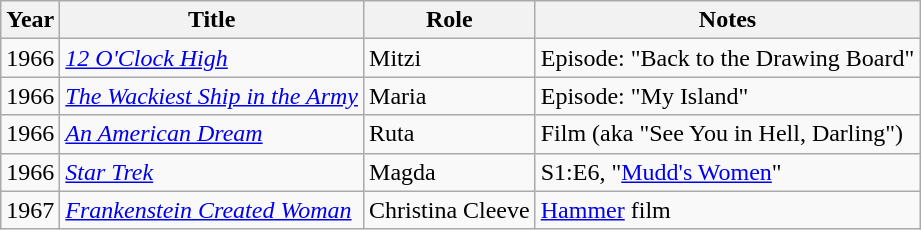<table class="wikitable">
<tr>
<th>Year</th>
<th>Title</th>
<th>Role</th>
<th>Notes</th>
</tr>
<tr>
<td>1966</td>
<td><em><a href='#'>12 O'Clock High</a></em></td>
<td>Mitzi</td>
<td>Episode: "Back to the Drawing Board"</td>
</tr>
<tr>
<td>1966</td>
<td><em><a href='#'>The Wackiest Ship in the Army</a></em></td>
<td>Maria</td>
<td>Episode: "My Island"</td>
</tr>
<tr>
<td>1966</td>
<td><em><a href='#'>An American Dream</a></em></td>
<td>Ruta</td>
<td>Film (aka "See You in Hell, Darling")</td>
</tr>
<tr>
<td>1966</td>
<td><em><a href='#'>Star Trek</a></em></td>
<td>Magda</td>
<td>S1:E6, "<a href='#'>Mudd's Women</a>"</td>
</tr>
<tr>
<td>1967</td>
<td><em><a href='#'>Frankenstein Created Woman</a></em></td>
<td>Christina Cleeve</td>
<td><a href='#'>Hammer</a> film</td>
</tr>
</table>
